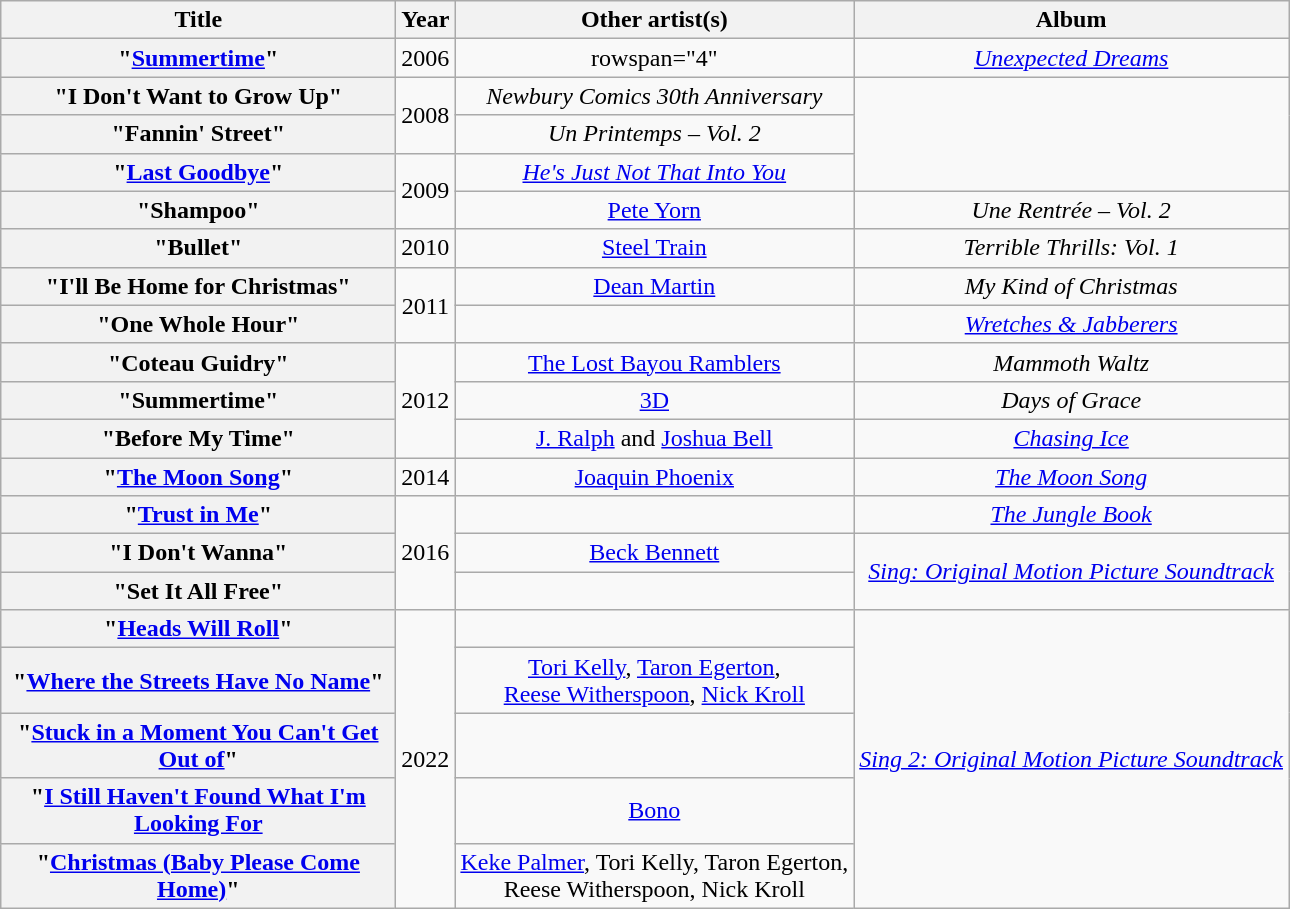<table class="wikitable plainrowheaders" style="text-align:center;" border="1">
<tr>
<th scope="col" style="width:16em;">Title</th>
<th scope="col">Year</th>
<th scope="col">Other artist(s)</th>
<th scope="col">Album</th>
</tr>
<tr>
<th scope="row">"<a href='#'>Summertime</a>"</th>
<td>2006</td>
<td>rowspan="4" </td>
<td><em><a href='#'>Unexpected Dreams</a></em></td>
</tr>
<tr>
<th scope="row">"I Don't Want to Grow Up"</th>
<td rowspan="2">2008</td>
<td><em>Newbury Comics 30th Anniversary</em></td>
</tr>
<tr>
<th scope="row">"Fannin' Street"</th>
<td><em>Un Printemps – Vol. 2</em></td>
</tr>
<tr>
<th scope="row">"<a href='#'>Last Goodbye</a>"</th>
<td rowspan="2">2009</td>
<td><em><a href='#'>He's Just Not That Into You</a></em></td>
</tr>
<tr>
<th scope="row">"Shampoo"</th>
<td><a href='#'>Pete Yorn</a></td>
<td><em>Une Rentrée – Vol. 2</em></td>
</tr>
<tr>
<th scope="row">"Bullet"</th>
<td>2010</td>
<td><a href='#'>Steel Train</a></td>
<td><em>Terrible Thrills: Vol. 1</em></td>
</tr>
<tr>
<th scope="row">"I'll Be Home for Christmas"</th>
<td rowspan="2">2011</td>
<td><a href='#'>Dean Martin</a></td>
<td><em>My Kind of Christmas</em></td>
</tr>
<tr>
<th scope="row">"One Whole Hour"</th>
<td></td>
<td><em><a href='#'>Wretches & Jabberers</a></em></td>
</tr>
<tr>
<th scope="row">"Coteau Guidry"</th>
<td rowspan="3">2012</td>
<td><a href='#'>The Lost Bayou Ramblers</a></td>
<td><em>Mammoth Waltz</em></td>
</tr>
<tr>
<th scope="row">"Summertime"</th>
<td><a href='#'>3D</a></td>
<td><em>Days of Grace</em></td>
</tr>
<tr>
<th scope="row">"Before My Time"</th>
<td><a href='#'>J. Ralph</a> and <a href='#'>Joshua Bell</a></td>
<td><em><a href='#'>Chasing Ice</a></em></td>
</tr>
<tr>
<th scope="row">"<a href='#'>The Moon Song</a>"</th>
<td>2014</td>
<td><a href='#'>Joaquin Phoenix</a></td>
<td><em><a href='#'>The Moon Song</a></em></td>
</tr>
<tr>
<th scope="row">"<a href='#'>Trust in Me</a>"</th>
<td rowspan="3">2016</td>
<td></td>
<td><em><a href='#'>The Jungle Book</a></em></td>
</tr>
<tr>
<th scope="row">"I Don't Wanna"</th>
<td><a href='#'>Beck Bennett</a></td>
<td rowspan="2"><em><a href='#'>Sing: Original Motion Picture Soundtrack</a></em></td>
</tr>
<tr>
<th scope="row">"Set It All Free"</th>
<td></td>
</tr>
<tr>
<th scope="row">"<a href='#'>Heads Will Roll</a>"</th>
<td rowspan="5">2022</td>
<td></td>
<td rowspan="5"><em><a href='#'>Sing 2: Original Motion Picture Soundtrack</a></em></td>
</tr>
<tr>
<th scope="row">"<a href='#'>Where the Streets Have No Name</a>"</th>
<td><a href='#'>Tori Kelly</a>, <a href='#'>Taron Egerton</a>, <br> <a href='#'>Reese Witherspoon</a>, <a href='#'>Nick Kroll</a></td>
</tr>
<tr>
<th scope="row">"<a href='#'>Stuck in a Moment You Can't Get Out of</a>"</th>
<td></td>
</tr>
<tr>
<th scope="row">"<a href='#'>I Still Haven't Found What I'm Looking For</a></th>
<td><a href='#'>Bono</a></td>
</tr>
<tr>
<th scope="row">"<a href='#'>Christmas (Baby Please Come Home)</a>"</th>
<td><a href='#'>Keke Palmer</a>, Tori Kelly, Taron Egerton, <br> Reese Witherspoon, Nick Kroll</td>
</tr>
</table>
